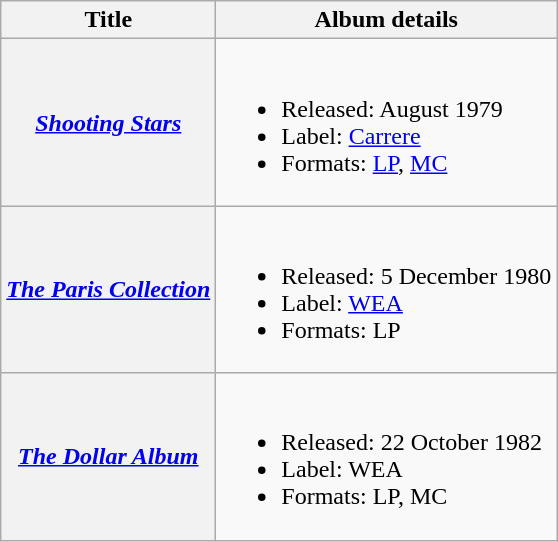<table class="wikitable">
<tr>
<th>Title</th>
<th>Album details</th>
</tr>
<tr>
<th><em><a href='#'>Shooting Stars</a></em></th>
<td><br><ul><li>Released: August 1979</li><li>Label: <a href='#'>Carrere</a></li><li>Formats: <a href='#'>LP</a>, <a href='#'>MC</a></li></ul></td>
</tr>
<tr>
<th><em><a href='#'>The Paris Collection</a></em></th>
<td><br><ul><li>Released: 5 December 1980</li><li>Label: <a href='#'>WEA</a></li><li>Formats: LP</li></ul></td>
</tr>
<tr>
<th><em><a href='#'>The Dollar Album</a></em></th>
<td><br><ul><li>Released: 22 October 1982</li><li>Label: WEA</li><li>Formats: LP, MC</li></ul></td>
</tr>
</table>
